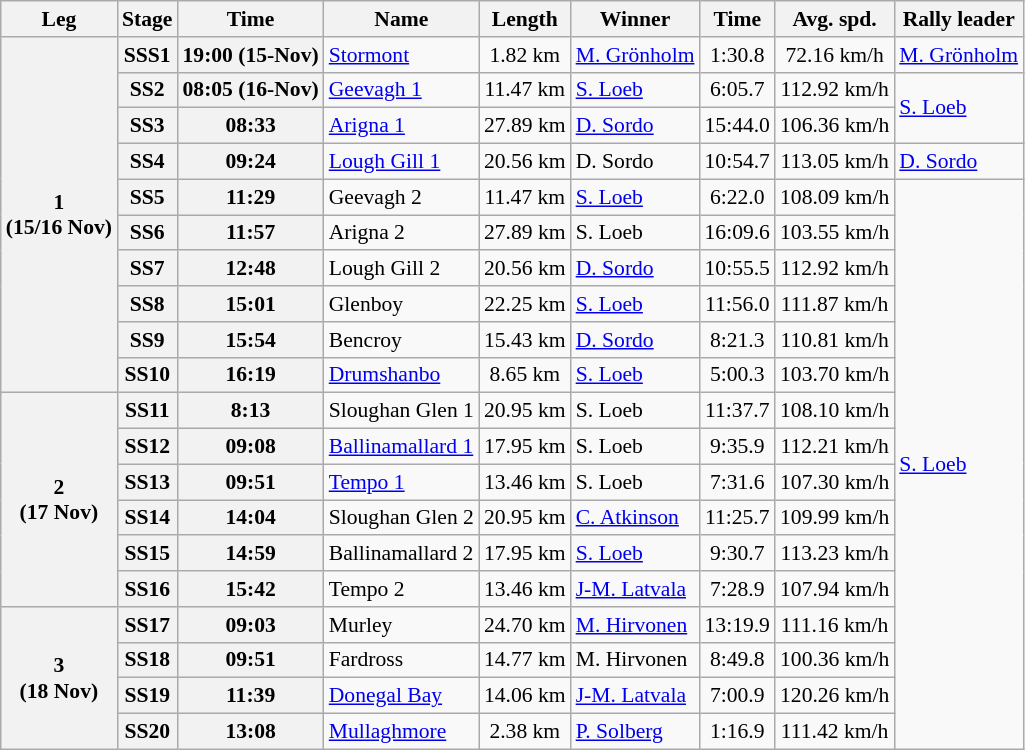<table class="wikitable" style="text-align: center; font-size: 90%; max-width: 950px;">
<tr>
<th>Leg</th>
<th>Stage</th>
<th>Time</th>
<th>Name</th>
<th>Length</th>
<th>Winner</th>
<th>Time</th>
<th>Avg. spd.</th>
<th>Rally leader</th>
</tr>
<tr>
<th rowspan="10">1<br>(15/16 Nov)</th>
<th>SSS1</th>
<th>19:00 (15-Nov)</th>
<td align=left> <a href='#'>Stormont</a></td>
<td>1.82 km</td>
<td align=left> <a href='#'>M. Grönholm</a></td>
<td>1:30.8</td>
<td>72.16 km/h</td>
<td align=left rowspan="1"> <a href='#'>M. Grönholm</a></td>
</tr>
<tr>
<th>SS2</th>
<th>08:05 (16-Nov)</th>
<td align=left> <a href='#'>Geevagh 1</a></td>
<td>11.47 km</td>
<td align=left> <a href='#'>S. Loeb</a></td>
<td>6:05.7</td>
<td>112.92 km/h</td>
<td align=left rowspan="2"> <a href='#'>S. Loeb</a></td>
</tr>
<tr>
<th>SS3</th>
<th>08:33</th>
<td align=left> <a href='#'>Arigna 1</a></td>
<td>27.89 km</td>
<td align=left> <a href='#'>D. Sordo</a></td>
<td>15:44.0</td>
<td>106.36 km/h</td>
</tr>
<tr>
<th>SS4</th>
<th>09:24</th>
<td align=left> <a href='#'>Lough Gill 1</a></td>
<td>20.56 km</td>
<td align=left> D. Sordo</td>
<td>10:54.7</td>
<td>113.05 km/h</td>
<td align=left rowspan="1"> <a href='#'>D. Sordo</a></td>
</tr>
<tr>
<th>SS5</th>
<th>11:29</th>
<td align=left> Geevagh 2</td>
<td>11.47 km</td>
<td align=left> <a href='#'>S. Loeb</a></td>
<td>6:22.0</td>
<td>108.09 km/h</td>
<td align=left rowspan="16"> <a href='#'>S. Loeb</a></td>
</tr>
<tr>
<th>SS6</th>
<th>11:57</th>
<td align=left> Arigna 2</td>
<td>27.89 km</td>
<td align=left> S. Loeb</td>
<td>16:09.6</td>
<td>103.55 km/h</td>
</tr>
<tr>
<th>SS7</th>
<th>12:48</th>
<td align=left> Lough Gill 2</td>
<td>20.56 km</td>
<td align=left> <a href='#'>D. Sordo</a></td>
<td>10:55.5</td>
<td>112.92 km/h</td>
</tr>
<tr>
<th>SS8</th>
<th>15:01</th>
<td align=left> Glenboy</td>
<td>22.25 km</td>
<td align=left> <a href='#'>S. Loeb</a></td>
<td>11:56.0</td>
<td>111.87 km/h</td>
</tr>
<tr>
<th>SS9</th>
<th>15:54</th>
<td align=left> Bencroy</td>
<td>15.43 km</td>
<td align=left> <a href='#'>D. Sordo</a></td>
<td>8:21.3</td>
<td>110.81 km/h</td>
</tr>
<tr>
<th>SS10</th>
<th>16:19</th>
<td align=left> <a href='#'>Drumshanbo</a></td>
<td>8.65 km</td>
<td align=left> <a href='#'>S. Loeb</a></td>
<td>5:00.3</td>
<td>103.70 km/h</td>
</tr>
<tr>
<th rowspan="6">2<br>(17 Nov)</th>
<th>SS11</th>
<th>8:13</th>
<td align=left> Sloughan Glen 1</td>
<td>20.95 km</td>
<td align=left> S. Loeb</td>
<td>11:37.7</td>
<td>108.10 km/h</td>
</tr>
<tr>
<th>SS12</th>
<th>09:08</th>
<td align=left> <a href='#'>Ballinamallard 1</a></td>
<td>17.95 km</td>
<td align=left> S. Loeb</td>
<td>9:35.9</td>
<td>112.21 km/h</td>
</tr>
<tr>
<th>SS13</th>
<th>09:51</th>
<td align=left> <a href='#'>Tempo 1</a></td>
<td>13.46 km</td>
<td align=left> S. Loeb</td>
<td>7:31.6</td>
<td>107.30 km/h</td>
</tr>
<tr>
<th>SS14</th>
<th>14:04</th>
<td align=left> Sloughan Glen 2</td>
<td>20.95 km</td>
<td align=left> <a href='#'>C. Atkinson</a></td>
<td>11:25.7</td>
<td>109.99 km/h</td>
</tr>
<tr>
<th>SS15</th>
<th>14:59</th>
<td align=left> Ballinamallard 2</td>
<td>17.95 km</td>
<td align=left> <a href='#'>S. Loeb</a></td>
<td>9:30.7</td>
<td>113.23 km/h</td>
</tr>
<tr>
<th>SS16</th>
<th>15:42</th>
<td align=left> Tempo 2</td>
<td>13.46 km</td>
<td align=left> <a href='#'>J-M. Latvala</a></td>
<td>7:28.9</td>
<td>107.94 km/h</td>
</tr>
<tr>
<th rowspan="4">3<br>(18 Nov)</th>
<th>SS17</th>
<th>09:03</th>
<td align=left> Murley</td>
<td>24.70 km</td>
<td align=left> <a href='#'>M. Hirvonen</a></td>
<td>13:19.9</td>
<td>111.16 km/h</td>
</tr>
<tr>
<th>SS18</th>
<th>09:51</th>
<td align=left> Fardross</td>
<td>14.77 km</td>
<td align=left> M. Hirvonen</td>
<td>8:49.8</td>
<td>100.36 km/h</td>
</tr>
<tr>
<th>SS19</th>
<th>11:39</th>
<td align=left> <a href='#'>Donegal Bay</a></td>
<td>14.06 km</td>
<td align=left> <a href='#'>J-M. Latvala</a></td>
<td>7:00.9</td>
<td>120.26 km/h</td>
</tr>
<tr>
<th>SS20</th>
<th>13:08</th>
<td align=left> <a href='#'>Mullaghmore</a></td>
<td>2.38 km</td>
<td align=left> <a href='#'>P. Solberg</a></td>
<td>1:16.9</td>
<td>111.42 km/h</td>
</tr>
</table>
